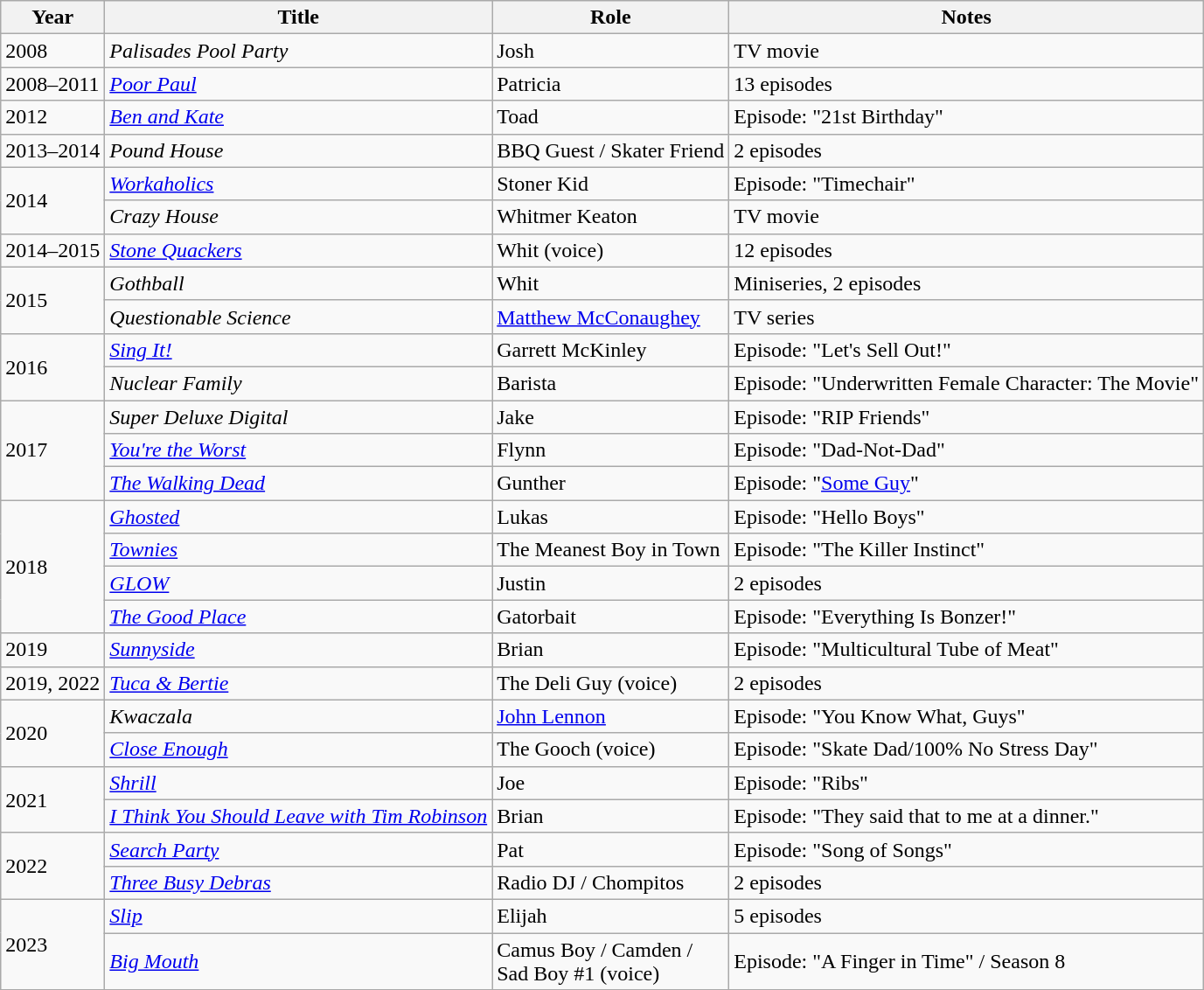<table class="wikitable sortable">
<tr>
<th>Year</th>
<th>Title</th>
<th>Role</th>
<th class="unsortable">Notes</th>
</tr>
<tr>
<td>2008</td>
<td><em>Palisades Pool Party</em></td>
<td>Josh</td>
<td>TV movie</td>
</tr>
<tr>
<td>2008–2011</td>
<td><em><a href='#'>Poor Paul</a></em></td>
<td>Patricia</td>
<td>13 episodes</td>
</tr>
<tr>
<td>2012</td>
<td><em><a href='#'>Ben and Kate</a></em></td>
<td>Toad</td>
<td>Episode: "21st Birthday"</td>
</tr>
<tr>
<td>2013–2014</td>
<td><em>Pound House</em></td>
<td>BBQ Guest / Skater Friend</td>
<td>2 episodes</td>
</tr>
<tr>
<td rowspan="2">2014</td>
<td><em><a href='#'>Workaholics</a></em></td>
<td>Stoner Kid</td>
<td>Episode: "Timechair"</td>
</tr>
<tr>
<td><em>Crazy House</em></td>
<td>Whitmer Keaton</td>
<td>TV movie</td>
</tr>
<tr>
<td>2014–2015</td>
<td><em><a href='#'>Stone Quackers</a></em></td>
<td>Whit (voice)</td>
<td>12 episodes</td>
</tr>
<tr>
<td rowspan="2">2015</td>
<td><em>Gothball</em></td>
<td>Whit</td>
<td>Miniseries, 2 episodes</td>
</tr>
<tr>
<td><em>Questionable Science</em></td>
<td><a href='#'>Matthew McConaughey</a></td>
<td>TV series</td>
</tr>
<tr>
<td rowspan="2">2016</td>
<td><em><a href='#'>Sing It!</a></em></td>
<td>Garrett McKinley</td>
<td>Episode: "Let's Sell Out!"</td>
</tr>
<tr>
<td><em>Nuclear Family</em></td>
<td>Barista</td>
<td>Episode: "Underwritten Female Character: The Movie"</td>
</tr>
<tr>
<td rowspan="3">2017</td>
<td><em>Super Deluxe Digital</em></td>
<td>Jake</td>
<td>Episode: "RIP Friends"</td>
</tr>
<tr>
<td><em><a href='#'>You're the Worst</a></em></td>
<td>Flynn</td>
<td>Episode: "Dad-Not-Dad"</td>
</tr>
<tr>
<td><em><a href='#'>The Walking Dead</a></em></td>
<td>Gunther</td>
<td>Episode: "<a href='#'>Some Guy</a>"</td>
</tr>
<tr>
<td rowspan="4">2018</td>
<td><em><a href='#'>Ghosted</a></em></td>
<td>Lukas</td>
<td>Episode: "Hello Boys"</td>
</tr>
<tr>
<td><em><a href='#'>Townies</a></em></td>
<td>The Meanest Boy in Town</td>
<td>Episode: "The Killer Instinct"</td>
</tr>
<tr>
<td><em><a href='#'>GLOW</a></em></td>
<td>Justin</td>
<td>2 episodes</td>
</tr>
<tr>
<td><em><a href='#'>The Good Place</a></em></td>
<td>Gatorbait</td>
<td>Episode: "Everything Is Bonzer!"</td>
</tr>
<tr>
<td>2019</td>
<td><em><a href='#'>Sunnyside</a></em></td>
<td>Brian</td>
<td>Episode: "Multicultural Tube of Meat"</td>
</tr>
<tr>
<td>2019, 2022</td>
<td><em><a href='#'>Tuca & Bertie</a></em></td>
<td>The Deli Guy (voice)</td>
<td>2 episodes</td>
</tr>
<tr>
<td rowspan="2">2020</td>
<td><em>Kwaczala</em></td>
<td><a href='#'>John Lennon</a></td>
<td>Episode: "You Know What, Guys"</td>
</tr>
<tr>
<td><em><a href='#'>Close Enough</a></em></td>
<td>The Gooch (voice)</td>
<td>Episode: "Skate Dad/100% No Stress Day"</td>
</tr>
<tr>
<td rowspan="2">2021</td>
<td><a href='#'><em>Shrill</em></a></td>
<td>Joe</td>
<td>Episode: "Ribs"</td>
</tr>
<tr>
<td><em><a href='#'>I Think You Should Leave with Tim Robinson</a></em></td>
<td>Brian</td>
<td>Episode: "They said that to me at a dinner."</td>
</tr>
<tr>
<td rowspan="2">2022</td>
<td><a href='#'><em>Search Party</em></a></td>
<td>Pat</td>
<td>Episode: "Song of Songs"</td>
</tr>
<tr>
<td><em><a href='#'>Three Busy Debras</a></em></td>
<td>Radio DJ / Chompitos</td>
<td>2 episodes</td>
</tr>
<tr>
<td rowspan="2">2023</td>
<td><a href='#'><em>Slip</em></a></td>
<td>Elijah</td>
<td>5 episodes</td>
</tr>
<tr>
<td><em><a href='#'>Big Mouth</a></em></td>
<td>Camus Boy / Camden /<br>Sad Boy #1 (voice)</td>
<td>Episode: "A Finger in Time" / Season 8</td>
</tr>
</table>
